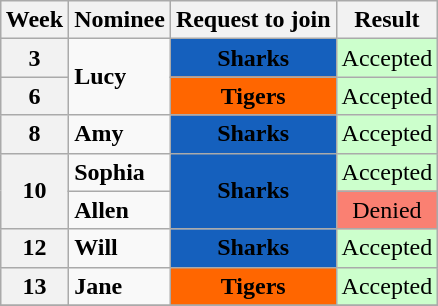<table class="wikitable" style="margin: 1em auto 1em auto">
<tr>
<th>Week</th>
<th>Nominee</th>
<th>Request to join</th>
<th>Result</th>
</tr>
<tr>
<th>3</th>
<td rowspan=2><strong>Lucy</strong></td>
<td bgcolor="#1560BD" align="center"><span><strong>Sharks</strong></span></td>
<td style="background:#cfc">Accepted</td>
</tr>
<tr>
<th>6</th>
<td bgcolor="#FF6600" align="center"><strong>Tigers</strong></td>
<td style="background:#cfc">Accepted</td>
</tr>
<tr>
<th>8</th>
<td><strong>Amy</strong></td>
<td bgcolor="#1560BD" align="center"><span><strong>Sharks</strong></span></td>
<td style="background:#cfc">Accepted</td>
</tr>
<tr>
<th rowspan=2>10</th>
<td><strong>Sophia</strong></td>
<td rowspan=2 bgcolor="#1560BD" align="center"><span><strong>Sharks</strong></span></td>
<td style="background:#cfc">Accepted</td>
</tr>
<tr>
<td><strong>Allen</strong></td>
<td style="background:salmon" align="center">Denied</td>
</tr>
<tr>
<th>12</th>
<td><strong>Will</strong></td>
<td bgcolor="#1560BD" align="center"><span><strong>Sharks</strong></span></td>
<td style="background:#cfc">Accepted</td>
</tr>
<tr>
<th>13</th>
<td><strong>Jane</strong></td>
<td bgcolor="#FF6600" align="center"><strong>Tigers</strong></td>
<td style="background:#cfc">Accepted</td>
</tr>
<tr>
</tr>
</table>
